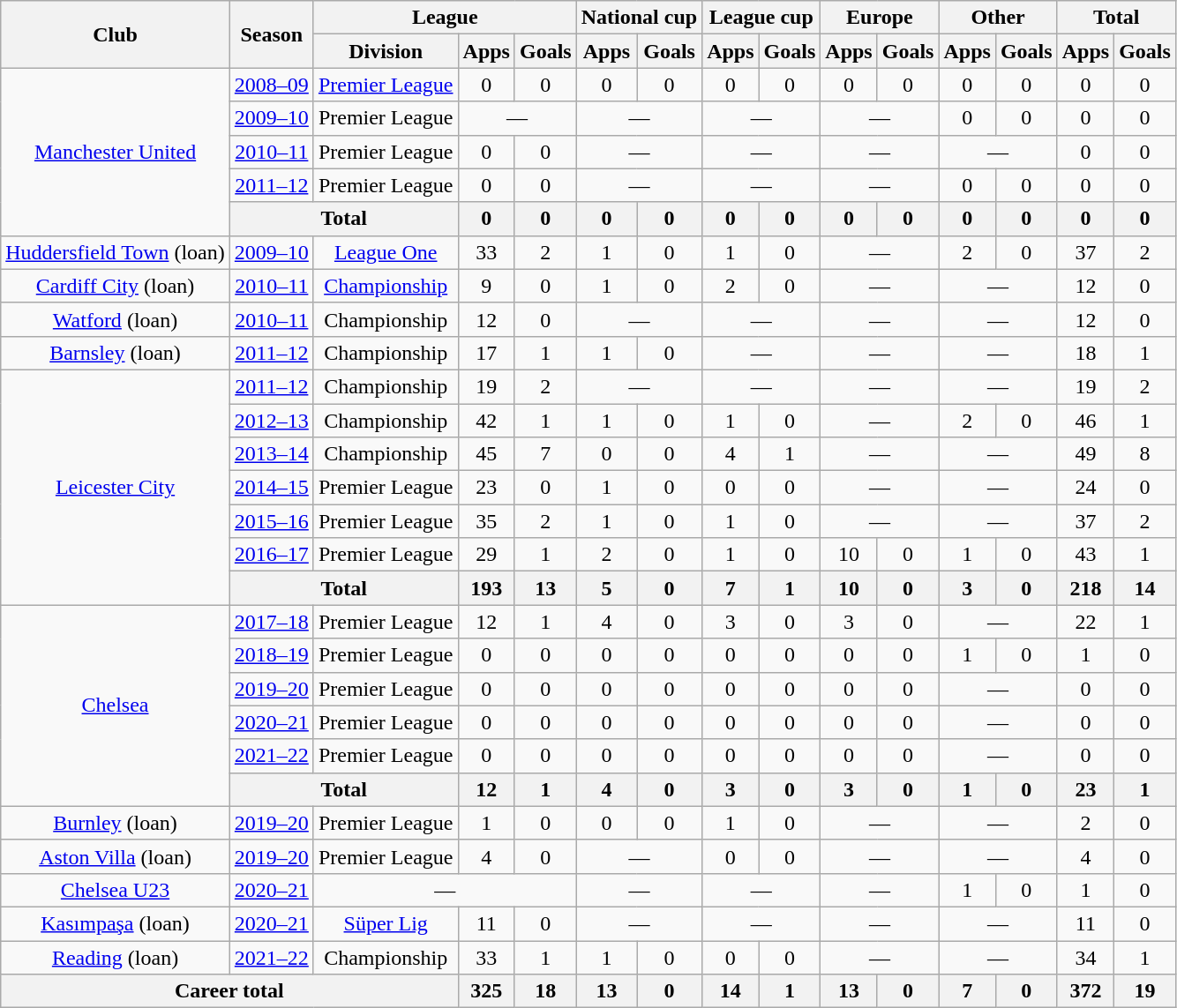<table class=wikitable style=text-align:center>
<tr>
<th rowspan=2>Club</th>
<th rowspan=2>Season</th>
<th colspan=3>League</th>
<th colspan=2>National cup</th>
<th colspan=2>League cup</th>
<th colspan=2>Europe</th>
<th colspan=2>Other</th>
<th colspan=2>Total</th>
</tr>
<tr>
<th>Division</th>
<th>Apps</th>
<th>Goals</th>
<th>Apps</th>
<th>Goals</th>
<th>Apps</th>
<th>Goals</th>
<th>Apps</th>
<th>Goals</th>
<th>Apps</th>
<th>Goals</th>
<th>Apps</th>
<th>Goals</th>
</tr>
<tr>
<td rowspan=5><a href='#'>Manchester United</a></td>
<td><a href='#'>2008–09</a></td>
<td><a href='#'>Premier League</a></td>
<td>0</td>
<td>0</td>
<td>0</td>
<td>0</td>
<td>0</td>
<td>0</td>
<td>0</td>
<td>0</td>
<td>0</td>
<td>0</td>
<td>0</td>
<td>0</td>
</tr>
<tr>
<td><a href='#'>2009–10</a></td>
<td>Premier League</td>
<td colspan="2">—</td>
<td colspan="2">—</td>
<td colspan="2">—</td>
<td colspan="2">—</td>
<td>0</td>
<td>0</td>
<td>0</td>
<td>0</td>
</tr>
<tr>
<td><a href='#'>2010–11</a></td>
<td>Premier League</td>
<td>0</td>
<td>0</td>
<td colspan="2">—</td>
<td colspan="2">—</td>
<td colspan="2">—</td>
<td colspan="2">—</td>
<td>0</td>
<td>0</td>
</tr>
<tr>
<td><a href='#'>2011–12</a></td>
<td>Premier League</td>
<td>0</td>
<td>0</td>
<td colspan="2">—</td>
<td colspan="2">—</td>
<td colspan="2">—</td>
<td>0</td>
<td>0</td>
<td>0</td>
<td>0</td>
</tr>
<tr>
<th colspan=2>Total</th>
<th>0</th>
<th>0</th>
<th>0</th>
<th>0</th>
<th>0</th>
<th>0</th>
<th>0</th>
<th>0</th>
<th>0</th>
<th>0</th>
<th>0</th>
<th>0</th>
</tr>
<tr>
<td><a href='#'>Huddersfield Town</a> (loan)</td>
<td><a href='#'>2009–10</a></td>
<td><a href='#'>League One</a></td>
<td>33</td>
<td>2</td>
<td>1</td>
<td>0</td>
<td>1</td>
<td>0</td>
<td colspan="2">—</td>
<td>2</td>
<td>0</td>
<td>37</td>
<td>2</td>
</tr>
<tr>
<td><a href='#'>Cardiff City</a> (loan)</td>
<td><a href='#'>2010–11</a></td>
<td><a href='#'>Championship</a></td>
<td>9</td>
<td>0</td>
<td>1</td>
<td>0</td>
<td>2</td>
<td>0</td>
<td colspan="2">—</td>
<td colspan="2">—</td>
<td>12</td>
<td>0</td>
</tr>
<tr>
<td><a href='#'>Watford</a> (loan)</td>
<td><a href='#'>2010–11</a></td>
<td>Championship</td>
<td>12</td>
<td>0</td>
<td colspan="2">—</td>
<td colspan="2">—</td>
<td colspan="2">—</td>
<td colspan="2">—</td>
<td>12</td>
<td>0</td>
</tr>
<tr>
<td><a href='#'>Barnsley</a> (loan)</td>
<td><a href='#'>2011–12</a></td>
<td>Championship</td>
<td>17</td>
<td>1</td>
<td>1</td>
<td>0</td>
<td colspan="2">—</td>
<td colspan="2">—</td>
<td colspan="2">—</td>
<td>18</td>
<td>1</td>
</tr>
<tr>
<td rowspan=7><a href='#'>Leicester City</a></td>
<td><a href='#'>2011–12</a></td>
<td>Championship</td>
<td>19</td>
<td>2</td>
<td colspan="2">—</td>
<td colspan="2">—</td>
<td colspan="2">—</td>
<td colspan="2">—</td>
<td>19</td>
<td>2</td>
</tr>
<tr>
<td><a href='#'>2012–13</a></td>
<td>Championship</td>
<td>42</td>
<td>1</td>
<td>1</td>
<td>0</td>
<td>1</td>
<td>0</td>
<td colspan="2">—</td>
<td>2</td>
<td>0</td>
<td>46</td>
<td>1</td>
</tr>
<tr>
<td><a href='#'>2013–14</a></td>
<td>Championship</td>
<td>45</td>
<td>7</td>
<td>0</td>
<td>0</td>
<td>4</td>
<td>1</td>
<td colspan="2">—</td>
<td colspan="2">—</td>
<td>49</td>
<td>8</td>
</tr>
<tr>
<td><a href='#'>2014–15</a></td>
<td>Premier League</td>
<td>23</td>
<td>0</td>
<td>1</td>
<td>0</td>
<td>0</td>
<td>0</td>
<td colspan="2">—</td>
<td colspan="2">—</td>
<td>24</td>
<td>0</td>
</tr>
<tr>
<td><a href='#'>2015–16</a></td>
<td>Premier League</td>
<td>35</td>
<td>2</td>
<td>1</td>
<td>0</td>
<td>1</td>
<td>0</td>
<td colspan="2">—</td>
<td colspan="2">—</td>
<td>37</td>
<td>2</td>
</tr>
<tr>
<td><a href='#'>2016–17</a></td>
<td>Premier League</td>
<td>29</td>
<td>1</td>
<td>2</td>
<td>0</td>
<td>1</td>
<td>0</td>
<td>10</td>
<td>0</td>
<td>1</td>
<td>0</td>
<td>43</td>
<td>1</td>
</tr>
<tr>
<th colspan=2>Total</th>
<th>193</th>
<th>13</th>
<th>5</th>
<th>0</th>
<th>7</th>
<th>1</th>
<th>10</th>
<th>0</th>
<th>3</th>
<th>0</th>
<th>218</th>
<th>14</th>
</tr>
<tr>
<td rowspan=6><a href='#'>Chelsea</a></td>
<td><a href='#'>2017–18</a></td>
<td>Premier League</td>
<td>12</td>
<td>1</td>
<td>4</td>
<td>0</td>
<td>3</td>
<td>0</td>
<td>3</td>
<td>0</td>
<td colspan="2">—</td>
<td>22</td>
<td>1</td>
</tr>
<tr>
<td><a href='#'>2018–19</a></td>
<td>Premier League</td>
<td>0</td>
<td>0</td>
<td>0</td>
<td>0</td>
<td>0</td>
<td>0</td>
<td>0</td>
<td>0</td>
<td>1</td>
<td>0</td>
<td>1</td>
<td>0</td>
</tr>
<tr>
<td><a href='#'>2019–20</a></td>
<td>Premier League</td>
<td>0</td>
<td>0</td>
<td>0</td>
<td>0</td>
<td>0</td>
<td>0</td>
<td>0</td>
<td>0</td>
<td colspan="2">—</td>
<td>0</td>
<td>0</td>
</tr>
<tr>
<td><a href='#'>2020–21</a></td>
<td>Premier League</td>
<td>0</td>
<td>0</td>
<td>0</td>
<td>0</td>
<td>0</td>
<td>0</td>
<td>0</td>
<td>0</td>
<td colspan="2">—</td>
<td>0</td>
<td>0</td>
</tr>
<tr>
<td><a href='#'>2021–22</a></td>
<td>Premier League</td>
<td>0</td>
<td>0</td>
<td>0</td>
<td>0</td>
<td>0</td>
<td>0</td>
<td>0</td>
<td>0</td>
<td colspan="2">—</td>
<td>0</td>
<td>0</td>
</tr>
<tr>
<th colspan=2>Total</th>
<th>12</th>
<th>1</th>
<th>4</th>
<th>0</th>
<th>3</th>
<th>0</th>
<th>3</th>
<th>0</th>
<th>1</th>
<th>0</th>
<th>23</th>
<th>1</th>
</tr>
<tr>
<td><a href='#'>Burnley</a> (loan)</td>
<td><a href='#'>2019–20</a></td>
<td>Premier League</td>
<td>1</td>
<td>0</td>
<td>0</td>
<td>0</td>
<td>1</td>
<td>0</td>
<td colspan="2">—</td>
<td colspan="2">—</td>
<td>2</td>
<td>0</td>
</tr>
<tr>
<td><a href='#'>Aston Villa</a> (loan)</td>
<td><a href='#'>2019–20</a></td>
<td>Premier League</td>
<td>4</td>
<td>0</td>
<td colspan="2">—</td>
<td>0</td>
<td>0</td>
<td colspan="2">—</td>
<td colspan="2">—</td>
<td>4</td>
<td>0</td>
</tr>
<tr>
<td><a href='#'>Chelsea U23</a></td>
<td><a href='#'>2020–21</a></td>
<td colspan="3">—</td>
<td colspan="2">—</td>
<td colspan="2">—</td>
<td colspan="2">—</td>
<td>1</td>
<td>0</td>
<td>1</td>
<td>0</td>
</tr>
<tr>
<td><a href='#'>Kasımpaşa</a> (loan)</td>
<td><a href='#'>2020–21</a></td>
<td><a href='#'>Süper Lig</a></td>
<td>11</td>
<td>0</td>
<td colspan="2">—</td>
<td colspan="2">—</td>
<td colspan="2">—</td>
<td colspan="2">—</td>
<td>11</td>
<td>0</td>
</tr>
<tr>
<td><a href='#'>Reading</a> (loan)</td>
<td><a href='#'>2021–22</a></td>
<td>Championship</td>
<td>33</td>
<td>1</td>
<td>1</td>
<td>0</td>
<td>0</td>
<td>0</td>
<td colspan="2">—</td>
<td colspan="2">—</td>
<td>34</td>
<td>1</td>
</tr>
<tr>
<th colspan=3>Career total</th>
<th>325</th>
<th>18</th>
<th>13</th>
<th>0</th>
<th>14</th>
<th>1</th>
<th>13</th>
<th>0</th>
<th>7</th>
<th>0</th>
<th>372</th>
<th>19</th>
</tr>
</table>
